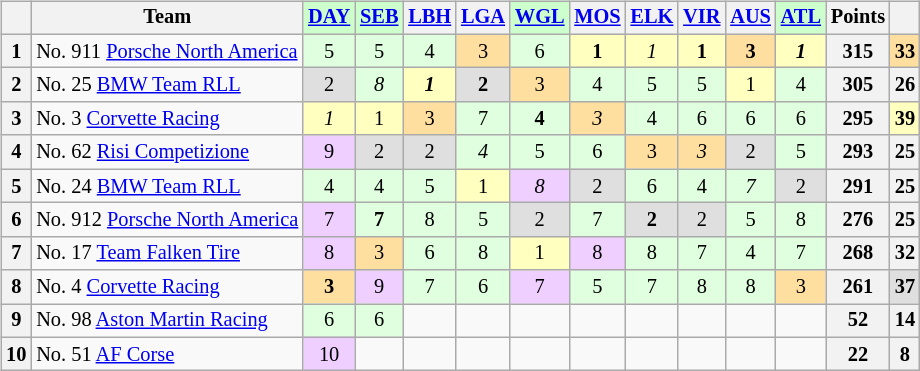<table>
<tr>
<td><br><table class="wikitable" style="font-size:85%; text-align:center">
<tr style="background:#f9f9f9; vertical-align:top;">
<th valign=middle></th>
<th valign="middle">Team</th>
<td style="background:#ccffcc;"><strong><a href='#'>DAY</a></strong><br></td>
<td style="background:#ccffcc;"><strong><a href='#'>SEB</a></strong><br></td>
<th><a href='#'>LBH</a><br></th>
<th><a href='#'>LGA</a><br></th>
<td style="background:#ccffcc;"><strong><a href='#'>WGL</a></strong><br></td>
<th><a href='#'>MOS</a><br></th>
<th><a href='#'>ELK</a><br></th>
<th><a href='#'>VIR</a><br></th>
<th><a href='#'>AUS</a><br></th>
<td style="background:#ccffcc;"><strong><a href='#'>ATL</a></strong><br></td>
<th valign="middle">Points</th>
<th valign="middle"></th>
</tr>
<tr>
<th>1</th>
<td align="left">No. 911 <a href='#'>Porsche North America</a></td>
<td style="background:#dfffdf;">5</td>
<td style="background:#dfffdf;">5</td>
<td style="background:#dfffdf;">4</td>
<td style="background:#ffdf9f;">3</td>
<td style="background:#dfffdf;">6</td>
<td style="background:#ffffbf;"><strong>1</strong></td>
<td style="background:#ffffbf;"><em>1</em></td>
<td style="background:#ffffbf;"><strong>1</strong></td>
<td style="background:#ffdf9f;"><strong>3</strong></td>
<td style="background:#ffffbf;"><strong><em>1</em></strong></td>
<th>315</th>
<th style="background:#ffdf9f;"><strong>33</strong></th>
</tr>
<tr>
<th>2</th>
<td align="left">No. 25 <a href='#'>BMW Team RLL</a></td>
<td style="background:#dfdfdf;">2</td>
<td style="background:#dfffdf;"><em>8</em></td>
<td style="background:#ffffbf;"><strong><em>1</em></strong></td>
<td style="background:#dfdfdf;"><strong>2</strong></td>
<td style="background:#ffdf9f;">3</td>
<td style="background:#dfffdf;">4</td>
<td style="background:#dfffdf;">5</td>
<td style="background:#dfffdf;">5</td>
<td style="background:#ffffbf;">1</td>
<td style="background:#dfffdf;">4</td>
<th>305</th>
<th>26</th>
</tr>
<tr>
<th>3</th>
<td align="left">No. 3 <a href='#'>Corvette Racing</a></td>
<td style="background:#ffffbf;"><em>1</em></td>
<td style="background:#ffffbf;">1</td>
<td style="background:#ffdf9f;">3</td>
<td style="background:#dfffdf;">7</td>
<td style="background:#dfffdf;"><strong>4</strong></td>
<td style="background:#ffdf9f;"><em>3</em></td>
<td style="background:#dfffdf;">4</td>
<td style="background:#dfffdf;">6</td>
<td style="background:#dfffdf;">6</td>
<td style="background:#dfffdf;">6</td>
<th>295</th>
<td style="background:#ffffbf;"><strong>39</strong></td>
</tr>
<tr>
<th>4</th>
<td align="left">No. 62 <a href='#'>Risi Competizione</a></td>
<td style="background:#efcfff;">9</td>
<td style="background:#dfdfdf;">2</td>
<td style="background:#dfdfdf;">2</td>
<td style="background:#dfffdf;"><em>4</em></td>
<td style="background:#dfffdf;">5</td>
<td style="background:#dfffdf;">6</td>
<td style="background:#ffdf9f;">3</td>
<td style="background:#ffdf9f;"><em>3</em></td>
<td style="background:#dfdfdf;">2</td>
<td style="background:#dfffdf;">5</td>
<th>293</th>
<th>25</th>
</tr>
<tr>
<th>5</th>
<td align="left">No. 24 <a href='#'>BMW Team RLL</a></td>
<td style="background:#dfffdf;">4</td>
<td style="background:#dfffdf;">4</td>
<td style="background:#dfffdf;">5</td>
<td style="background:#ffffbf;">1</td>
<td style="background:#efcfff;"><em>8</em></td>
<td style="background:#dfdfdf;">2</td>
<td style="background:#dfffdf;">6</td>
<td style="background:#dfffdf;">4</td>
<td style="background:#dfffdf;"><em>7</em></td>
<td style="background:#dfdfdf;">2</td>
<th>291</th>
<th>25</th>
</tr>
<tr>
<th>6</th>
<td align="left">No. 912 <a href='#'>Porsche North America</a></td>
<td style="background:#efcfff;">7</td>
<td style="background:#dfffdf;"><strong>7</strong></td>
<td style="background:#dfffdf;">8</td>
<td style="background:#dfffdf;">5</td>
<td style="background:#dfdfdf;">2</td>
<td style="background:#dfffdf;">7</td>
<td style="background:#dfdfdf;"><strong>2</strong></td>
<td style="background:#dfdfdf;">2</td>
<td style="background:#dfffdf;">5</td>
<td style="background:#dfffdf;">8</td>
<th>276</th>
<th>25</th>
</tr>
<tr>
<th>7</th>
<td align="left">No. 17 <a href='#'>Team Falken Tire</a></td>
<td style="background:#efcfff;">8</td>
<td style="background:#ffdf9f;">3</td>
<td style="background:#dfffdf;">6</td>
<td style="background:#dfffdf;">8</td>
<td style="background:#ffffbf;">1</td>
<td style="background:#efcfff;">8</td>
<td style="background:#dfffdf;">8</td>
<td style="background:#dfffdf;">7</td>
<td style="background:#dfffdf;">4</td>
<td style="background:#dfffdf;">7</td>
<th>268</th>
<th>32</th>
</tr>
<tr>
<th>8</th>
<td align="left">No. 4 <a href='#'>Corvette Racing</a></td>
<td style="background:#ffdf9f;"><strong>3</strong></td>
<td style="background:#efcfff;">9</td>
<td style="background:#dfffdf;">7</td>
<td style="background:#dfffdf;">6</td>
<td style="background:#efcfff;">7</td>
<td style="background:#dfffdf;">5</td>
<td style="background:#dfffdf;">7</td>
<td style="background:#dfffdf;">8</td>
<td style="background:#dfffdf;">8</td>
<td style="background:#ffdf9f;">3</td>
<th>261</th>
<td style="background:#dfdfdf;"><strong>37</strong></td>
</tr>
<tr>
<th>9</th>
<td align="left">No. 98 <a href='#'>Aston Martin Racing</a></td>
<td style="background:#dfffdf;">6</td>
<td style="background:#dfffdf;">6</td>
<td></td>
<td></td>
<td></td>
<td></td>
<td></td>
<td></td>
<td></td>
<td></td>
<th>52</th>
<th>14</th>
</tr>
<tr>
<th>10</th>
<td align="left">No. 51 <a href='#'>AF Corse</a></td>
<td style="background:#efcfff;">10</td>
<td></td>
<td></td>
<td></td>
<td></td>
<td></td>
<td></td>
<td></td>
<td></td>
<td></td>
<th>22</th>
<th>8</th>
</tr>
</table>
</td>
</tr>
</table>
